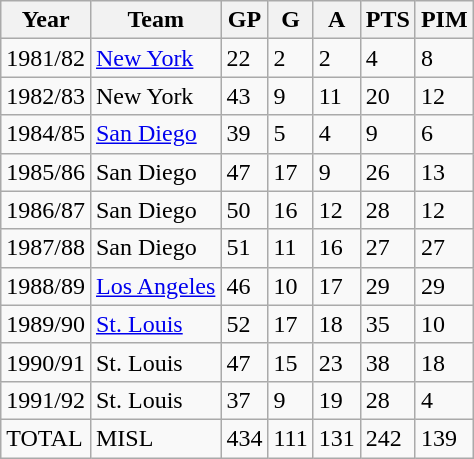<table class="wikitable">
<tr>
<th>Year</th>
<th>Team</th>
<th>GP</th>
<th>G</th>
<th>A</th>
<th>PTS</th>
<th>PIM</th>
</tr>
<tr>
<td>1981/82</td>
<td><a href='#'>New York</a></td>
<td>22</td>
<td>2</td>
<td>2</td>
<td>4</td>
<td>8</td>
</tr>
<tr>
<td>1982/83</td>
<td>New York</td>
<td>43</td>
<td>9</td>
<td>11</td>
<td>20</td>
<td>12</td>
</tr>
<tr>
<td>1984/85</td>
<td><a href='#'>San Diego</a></td>
<td>39</td>
<td>5</td>
<td>4</td>
<td>9</td>
<td>6</td>
</tr>
<tr>
<td>1985/86</td>
<td>San Diego</td>
<td>47</td>
<td>17</td>
<td>9</td>
<td>26</td>
<td>13</td>
</tr>
<tr>
<td>1986/87</td>
<td>San Diego</td>
<td>50</td>
<td>16</td>
<td>12</td>
<td>28</td>
<td>12</td>
</tr>
<tr>
<td>1987/88</td>
<td>San Diego</td>
<td>51</td>
<td>11</td>
<td>16</td>
<td>27</td>
<td>27</td>
</tr>
<tr>
<td>1988/89</td>
<td><a href='#'>Los Angeles</a></td>
<td>46</td>
<td>10</td>
<td>17</td>
<td>29</td>
<td>29</td>
</tr>
<tr>
<td>1989/90</td>
<td><a href='#'>St. Louis</a></td>
<td>52</td>
<td>17</td>
<td>18</td>
<td>35</td>
<td>10</td>
</tr>
<tr>
<td>1990/91</td>
<td>St. Louis</td>
<td>47</td>
<td>15</td>
<td>23</td>
<td>38</td>
<td>18</td>
</tr>
<tr>
<td>1991/92</td>
<td>St. Louis</td>
<td>37</td>
<td>9</td>
<td>19</td>
<td>28</td>
<td>4</td>
</tr>
<tr>
<td>TOTAL</td>
<td>MISL</td>
<td>434</td>
<td>111</td>
<td>131</td>
<td>242</td>
<td>139</td>
</tr>
</table>
